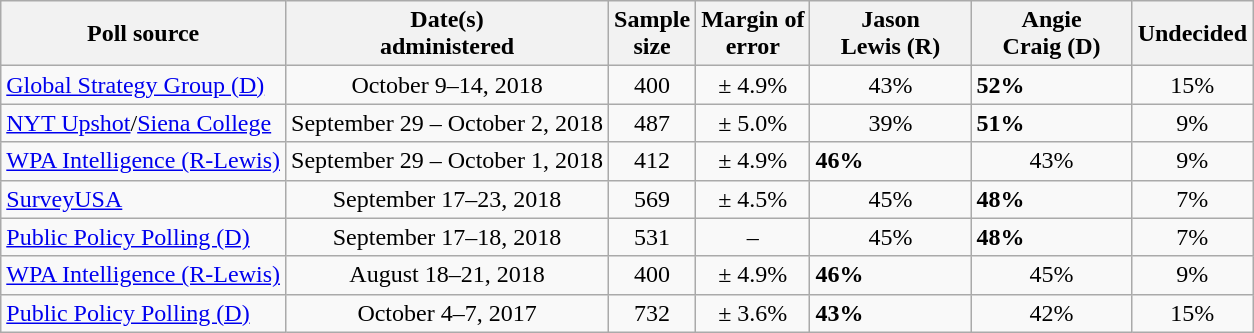<table class="wikitable">
<tr>
<th>Poll source</th>
<th>Date(s)<br>administered</th>
<th>Sample<br>size</th>
<th>Margin of<br>error</th>
<th style="width:100px;">Jason<br>Lewis (R)</th>
<th style="width:100px;">Angie<br>Craig (D)</th>
<th>Undecided</th>
</tr>
<tr>
<td><a href='#'>Global Strategy Group (D)</a></td>
<td align=center>October 9–14, 2018</td>
<td align=center>400</td>
<td align=center>± 4.9%</td>
<td align=center>43%</td>
<td><strong>52%</strong></td>
<td align=center>15%</td>
</tr>
<tr>
<td><a href='#'>NYT Upshot</a>/<a href='#'>Siena College</a></td>
<td align=center>September 29 – October 2, 2018</td>
<td align=center>487</td>
<td align=center>± 5.0%</td>
<td align=center>39%</td>
<td><strong>51%</strong></td>
<td align=center>9%</td>
</tr>
<tr>
<td><a href='#'>WPA Intelligence (R-Lewis)</a></td>
<td align=center>September 29 – October 1, 2018</td>
<td align=center>412</td>
<td align=center>± 4.9%</td>
<td><strong>46%</strong></td>
<td align=center>43%</td>
<td align=center>9%</td>
</tr>
<tr>
<td><a href='#'>SurveyUSA</a></td>
<td align=center>September 17–23, 2018</td>
<td align=center>569</td>
<td align=center>± 4.5%</td>
<td align=center>45%</td>
<td><strong>48%</strong></td>
<td align=center>7%</td>
</tr>
<tr>
<td><a href='#'>Public Policy Polling (D)</a></td>
<td align=center>September 17–18, 2018</td>
<td align=center>531</td>
<td align=center>–</td>
<td align=center>45%</td>
<td><strong>48%</strong></td>
<td align=center>7%</td>
</tr>
<tr>
<td><a href='#'>WPA Intelligence (R-Lewis)</a></td>
<td align=center>August 18–21, 2018</td>
<td align=center>400</td>
<td align=center>± 4.9%</td>
<td><strong>46%</strong></td>
<td align=center>45%</td>
<td align=center>9%</td>
</tr>
<tr>
<td><a href='#'>Public Policy Polling (D)</a></td>
<td align=center>October 4–7, 2017</td>
<td align=center>732</td>
<td align=center>± 3.6%</td>
<td><strong>43%</strong></td>
<td align=center>42%</td>
<td align=center>15%</td>
</tr>
</table>
